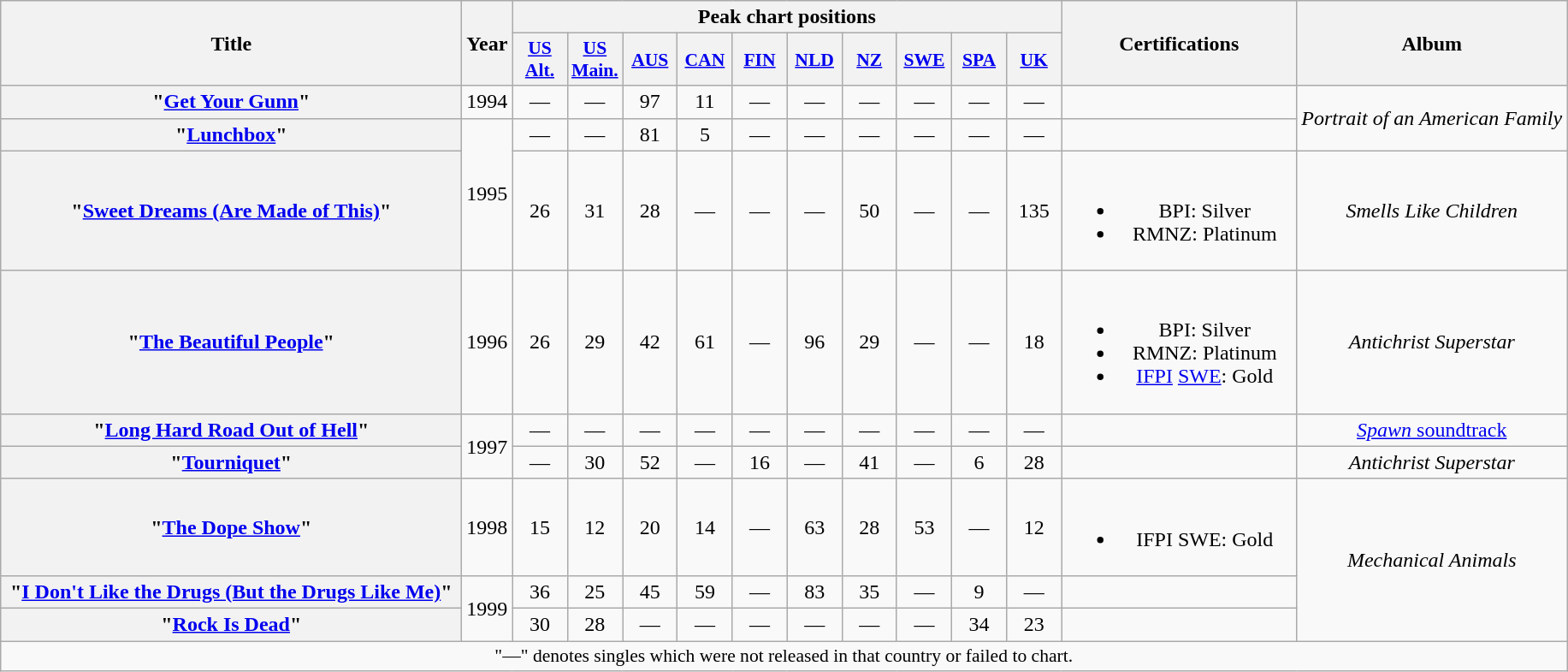<table class="wikitable plainrowheaders" style="text-align:center">
<tr>
<th scope="col" rowspan="2" style="width:22em;">Title</th>
<th scope="col" rowspan="2">Year</th>
<th scope="col" colspan="10">Peak chart positions</th>
<th scope="col" rowspan="2" style="width:11em;">Certifications</th>
<th scope="col" rowspan="2">Album</th>
</tr>
<tr>
<th scope="col" style="width:2.5em; font-size:90%;"><a href='#'>US<br>Alt.</a><br></th>
<th scope="col" style="width:2.5em; font-size:90%;"><a href='#'>US<br>Main.</a><br></th>
<th scope="col" style="width:2.5em; font-size:90%;"><a href='#'>AUS</a><br></th>
<th scope="col" style="width:2.5em; font-size:90%;"><a href='#'>CAN</a><br></th>
<th scope="col" style="width:2.5em; font-size:90%;"><a href='#'>FIN</a><br></th>
<th scope="col" style="width:2.5em; font-size:90%;"><a href='#'>NLD</a><br></th>
<th scope="col" style="width:2.5em; font-size:90%;"><a href='#'>NZ</a><br></th>
<th scope="col" style="width:2.5em; font-size:90%;"><a href='#'>SWE</a><br></th>
<th scope="col" style="width:2.5em; font-size:90%;"><a href='#'>SPA</a><br></th>
<th scope="col" style="width:2.5em; font-size:90%;"><a href='#'>UK</a><br></th>
</tr>
<tr>
<th scope="row">"<a href='#'>Get Your Gunn</a>"</th>
<td>1994</td>
<td>—</td>
<td>—</td>
<td>97</td>
<td>11</td>
<td>—</td>
<td>—</td>
<td>—</td>
<td>—</td>
<td>—</td>
<td>—</td>
<td></td>
<td rowspan="2"><em>Portrait of an American Family</em></td>
</tr>
<tr>
<th scope="row">"<a href='#'>Lunchbox</a>"</th>
<td rowspan="2">1995</td>
<td>—</td>
<td>—</td>
<td>81</td>
<td>5</td>
<td>—</td>
<td>—</td>
<td>—</td>
<td>—</td>
<td>—</td>
<td>—</td>
<td></td>
</tr>
<tr>
<th scope="row">"<a href='#'>Sweet Dreams (Are Made of This)</a>"</th>
<td>26</td>
<td>31</td>
<td>28</td>
<td>—</td>
<td>—</td>
<td>—</td>
<td>50</td>
<td>—</td>
<td>—</td>
<td>135</td>
<td><br><ul><li>BPI: Silver</li><li>RMNZ: Platinum</li></ul></td>
<td><em>Smells Like Children</em></td>
</tr>
<tr>
<th scope="row">"<a href='#'>The Beautiful People</a>"</th>
<td>1996</td>
<td>26</td>
<td>29</td>
<td>42</td>
<td>61</td>
<td>—</td>
<td>96</td>
<td>29</td>
<td>—</td>
<td>—</td>
<td>18</td>
<td><br><ul><li>BPI: Silver</li><li>RMNZ: Platinum</li><li><a href='#'>IFPI</a> <a href='#'>SWE</a>: Gold</li></ul></td>
<td><em>Antichrist Superstar</em></td>
</tr>
<tr>
<th scope="row">"<a href='#'>Long Hard Road Out of Hell</a>"</th>
<td rowspan="2">1997</td>
<td>—</td>
<td>—</td>
<td>—</td>
<td>—</td>
<td>—</td>
<td>—</td>
<td>—</td>
<td>—</td>
<td>—</td>
<td>—</td>
<td></td>
<td><a href='#'><em>Spawn</em> soundtrack</a></td>
</tr>
<tr>
<th scope="row">"<a href='#'>Tourniquet</a>"</th>
<td>—</td>
<td>30</td>
<td>52</td>
<td>—</td>
<td>16</td>
<td>—</td>
<td>41</td>
<td>—</td>
<td>6</td>
<td>28</td>
<td></td>
<td><em>Antichrist Superstar</em></td>
</tr>
<tr>
<th scope="row">"<a href='#'>The Dope Show</a>"</th>
<td>1998</td>
<td>15</td>
<td>12</td>
<td>20</td>
<td>14</td>
<td>—</td>
<td>63</td>
<td>28</td>
<td>53</td>
<td>—</td>
<td>12</td>
<td><br><ul><li>IFPI SWE: Gold</li></ul></td>
<td rowspan="3"><em>Mechanical Animals</em></td>
</tr>
<tr>
<th scope="row">"<a href='#'>I Don't Like the Drugs (But the Drugs Like Me)</a>"</th>
<td rowspan="2">1999</td>
<td>36</td>
<td>25</td>
<td>45</td>
<td>59</td>
<td>—</td>
<td>83</td>
<td>35</td>
<td>—</td>
<td>9</td>
<td>—</td>
<td></td>
</tr>
<tr>
<th scope="row">"<a href='#'>Rock Is Dead</a>"</th>
<td>30</td>
<td>28</td>
<td>—</td>
<td>—</td>
<td>—</td>
<td>—</td>
<td>—</td>
<td>—</td>
<td>34</td>
<td>23</td>
<td></td>
</tr>
<tr>
<td colspan="14" style="font-size:90%">"—" denotes singles which were not released in that country or failed to chart.</td>
</tr>
</table>
